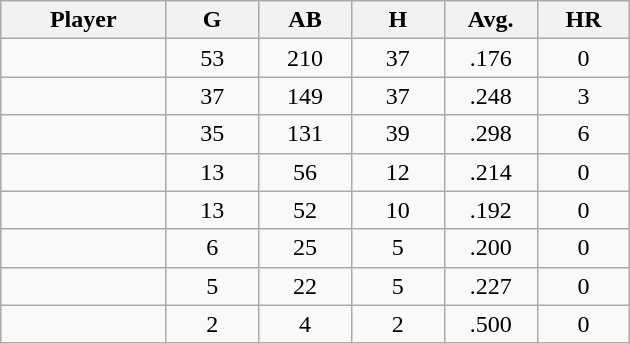<table class="wikitable sortable">
<tr>
<th bgcolor="#DDDDFF" width="16%">Player</th>
<th bgcolor="#DDDDFF" width="9%">G</th>
<th bgcolor="#DDDDFF" width="9%">AB</th>
<th bgcolor="#DDDDFF" width="9%">H</th>
<th bgcolor="#DDDDFF" width="9%">Avg.</th>
<th bgcolor="#DDDDFF" width="9%">HR</th>
</tr>
<tr align="center">
<td></td>
<td>53</td>
<td>210</td>
<td>37</td>
<td>.176</td>
<td>0</td>
</tr>
<tr align="center">
<td></td>
<td>37</td>
<td>149</td>
<td>37</td>
<td>.248</td>
<td>3</td>
</tr>
<tr align="center">
<td></td>
<td>35</td>
<td>131</td>
<td>39</td>
<td>.298</td>
<td>6</td>
</tr>
<tr align="center">
<td></td>
<td>13</td>
<td>56</td>
<td>12</td>
<td>.214</td>
<td>0</td>
</tr>
<tr align="center">
<td></td>
<td>13</td>
<td>52</td>
<td>10</td>
<td>.192</td>
<td>0</td>
</tr>
<tr align="center">
<td></td>
<td>6</td>
<td>25</td>
<td>5</td>
<td>.200</td>
<td>0</td>
</tr>
<tr align="center">
<td></td>
<td>5</td>
<td>22</td>
<td>5</td>
<td>.227</td>
<td>0</td>
</tr>
<tr align="center">
<td></td>
<td>2</td>
<td>4</td>
<td>2</td>
<td>.500</td>
<td>0</td>
</tr>
</table>
